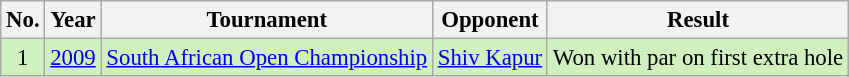<table class="wikitable" style="font-size:95%;">
<tr>
<th>No.</th>
<th>Year</th>
<th>Tournament</th>
<th>Opponent</th>
<th>Result</th>
</tr>
<tr style="background:#D0F0C0;">
<td align=center>1</td>
<td><a href='#'>2009</a></td>
<td><a href='#'>South African Open Championship</a></td>
<td> <a href='#'>Shiv Kapur</a></td>
<td>Won with par on first extra hole</td>
</tr>
</table>
